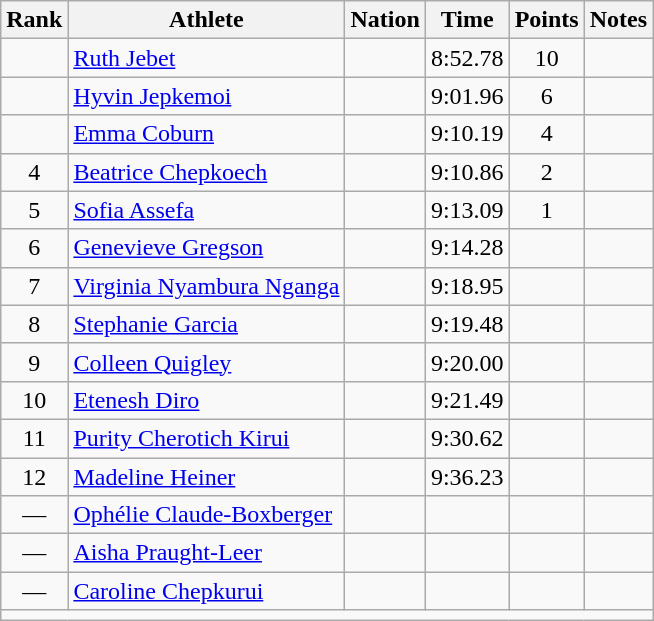<table class="wikitable mw-datatable sortable" style="text-align:center;">
<tr>
<th>Rank</th>
<th>Athlete</th>
<th>Nation</th>
<th>Time</th>
<th>Points</th>
<th>Notes</th>
</tr>
<tr>
<td></td>
<td align=left><a href='#'>Ruth Jebet</a></td>
<td align=left></td>
<td>8:52.78</td>
<td>10</td>
<td><strong></strong></td>
</tr>
<tr>
<td></td>
<td align=left><a href='#'>Hyvin Jepkemoi</a></td>
<td align=left></td>
<td>9:01.96</td>
<td>6</td>
<td></td>
</tr>
<tr>
<td></td>
<td align=left><a href='#'>Emma Coburn</a></td>
<td align=left></td>
<td>9:10.19</td>
<td>4</td>
<td></td>
</tr>
<tr>
<td>4</td>
<td align=left><a href='#'>Beatrice Chepkoech</a></td>
<td align=left></td>
<td>9:10.86</td>
<td>2</td>
<td></td>
</tr>
<tr>
<td>5</td>
<td align=left><a href='#'>Sofia Assefa</a></td>
<td align=left></td>
<td>9:13.09</td>
<td>1</td>
<td></td>
</tr>
<tr>
<td>6</td>
<td align=left><a href='#'>Genevieve Gregson</a></td>
<td align=left></td>
<td>9:14.28</td>
<td></td>
<td><strong></strong></td>
</tr>
<tr>
<td>7</td>
<td align=left><a href='#'>Virginia Nyambura Nganga</a></td>
<td align=left></td>
<td>9:18.95</td>
<td></td>
<td></td>
</tr>
<tr>
<td>8</td>
<td align=left><a href='#'>Stephanie Garcia</a></td>
<td align=left></td>
<td>9:19.48</td>
<td></td>
<td></td>
</tr>
<tr>
<td>9</td>
<td align=left><a href='#'>Colleen Quigley</a></td>
<td align=left></td>
<td>9:20.00</td>
<td></td>
<td></td>
</tr>
<tr>
<td>10</td>
<td align=left><a href='#'>Etenesh Diro</a></td>
<td align=left></td>
<td>9:21.49</td>
<td></td>
<td></td>
</tr>
<tr>
<td>11</td>
<td align=left><a href='#'>Purity Cherotich Kirui</a></td>
<td align=left></td>
<td>9:30.62</td>
<td></td>
<td></td>
</tr>
<tr>
<td>12</td>
<td align=left><a href='#'>Madeline Heiner</a></td>
<td align=left></td>
<td>9:36.23</td>
<td></td>
<td></td>
</tr>
<tr>
<td>—</td>
<td align=left><a href='#'>Ophélie Claude-Boxberger</a></td>
<td align=left></td>
<td></td>
<td></td>
<td></td>
</tr>
<tr>
<td>—</td>
<td align=left><a href='#'>Aisha Praught-Leer</a></td>
<td align=left></td>
<td></td>
<td></td>
<td></td>
</tr>
<tr>
<td>—</td>
<td align=left><a href='#'>Caroline Chepkurui</a></td>
<td align=left></td>
<td></td>
<td></td>
<td></td>
</tr>
<tr class="sortbottom">
<td colspan=6></td>
</tr>
</table>
